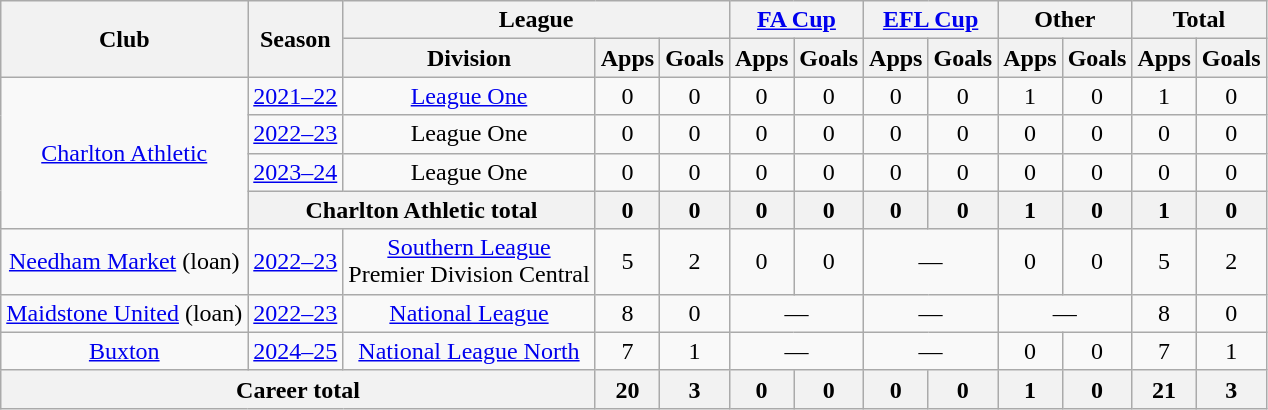<table class=wikitable style=text-align:center>
<tr>
<th rowspan=2>Club</th>
<th rowspan=2>Season</th>
<th colspan=3>League</th>
<th colspan=2><a href='#'>FA Cup</a></th>
<th colspan=2><a href='#'>EFL Cup</a></th>
<th colspan=2>Other</th>
<th colspan=2>Total</th>
</tr>
<tr>
<th>Division</th>
<th>Apps</th>
<th>Goals</th>
<th>Apps</th>
<th>Goals</th>
<th>Apps</th>
<th>Goals</th>
<th>Apps</th>
<th>Goals</th>
<th>Apps</th>
<th>Goals</th>
</tr>
<tr>
<td rowspan="4"><a href='#'>Charlton Athletic</a></td>
<td><a href='#'>2021–22</a></td>
<td><a href='#'>League One</a></td>
<td>0</td>
<td>0</td>
<td>0</td>
<td>0</td>
<td>0</td>
<td>0</td>
<td>1</td>
<td>0</td>
<td>1</td>
<td>0</td>
</tr>
<tr>
<td><a href='#'>2022–23</a></td>
<td>League One</td>
<td>0</td>
<td>0</td>
<td>0</td>
<td>0</td>
<td>0</td>
<td>0</td>
<td>0</td>
<td>0</td>
<td>0</td>
<td>0</td>
</tr>
<tr>
<td><a href='#'>2023–24</a></td>
<td>League One</td>
<td>0</td>
<td>0</td>
<td>0</td>
<td>0</td>
<td>0</td>
<td>0</td>
<td>0</td>
<td>0</td>
<td>0</td>
<td>0</td>
</tr>
<tr>
<th colspan="2">Charlton Athletic total</th>
<th>0</th>
<th>0</th>
<th>0</th>
<th>0</th>
<th>0</th>
<th>0</th>
<th>1</th>
<th>0</th>
<th>1</th>
<th>0</th>
</tr>
<tr>
<td><a href='#'>Needham Market</a> (loan)</td>
<td><a href='#'>2022–23</a></td>
<td><a href='#'>Southern League</a><br> Premier Division Central</td>
<td>5</td>
<td>2</td>
<td>0</td>
<td>0</td>
<td colspan="2">—</td>
<td>0</td>
<td>0</td>
<td>5</td>
<td>2</td>
</tr>
<tr>
<td><a href='#'>Maidstone United</a> (loan)</td>
<td><a href='#'>2022–23</a></td>
<td><a href='#'>National League</a></td>
<td>8</td>
<td>0</td>
<td colspan="2">—</td>
<td colspan="2">—</td>
<td colspan="2">—</td>
<td>8</td>
<td>0</td>
</tr>
<tr>
<td><a href='#'>Buxton</a></td>
<td><a href='#'>2024–25</a></td>
<td><a href='#'>National League North</a></td>
<td>7</td>
<td>1</td>
<td colspan="2">—</td>
<td colspan="2">—</td>
<td>0</td>
<td>0</td>
<td>7</td>
<td>1</td>
</tr>
<tr>
<th colspan=3>Career total</th>
<th>20</th>
<th>3</th>
<th>0</th>
<th>0</th>
<th>0</th>
<th>0</th>
<th>1</th>
<th>0</th>
<th>21</th>
<th>3</th>
</tr>
</table>
